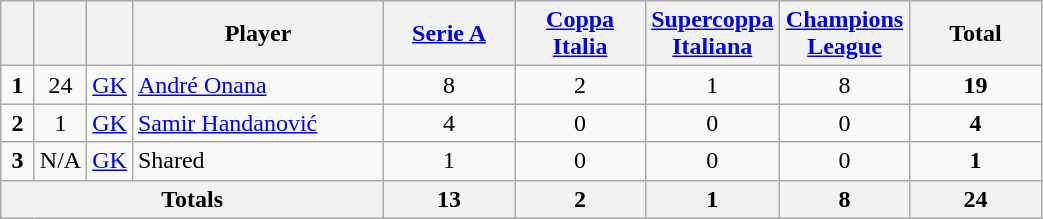<table class="wikitable" style="text-align:center">
<tr>
<th width=15></th>
<th width=15></th>
<th width=15></th>
<th width=160>Player</th>
<th width=80><a href='#'>Serie A</a></th>
<th width=80><a href='#'>Coppa Italia</a></th>
<th width=80><a href='#'>Supercoppa Italiana</a></th>
<th width=80><a href='#'>Champions League</a></th>
<th width=80>Total</th>
</tr>
<tr>
<td><strong>1</strong></td>
<td>24</td>
<td><a href='#'>GK</a></td>
<td align=left> <a href='#'>André Onana</a></td>
<td>8</td>
<td>2</td>
<td>1</td>
<td>8</td>
<td><strong>19</strong></td>
</tr>
<tr>
<td><strong>2</strong></td>
<td>1</td>
<td><a href='#'>GK</a></td>
<td align=left> <a href='#'>Samir Handanović</a></td>
<td>4</td>
<td>0</td>
<td>0</td>
<td>0</td>
<td><strong>4</strong></td>
</tr>
<tr>
<td><strong>3</strong></td>
<td>N/A</td>
<td><a href='#'>GK</a></td>
<td align=left>Shared</td>
<td>1</td>
<td>0</td>
<td>0</td>
<td>0</td>
<td><strong>1</strong></td>
</tr>
<tr>
<th colspan=4>Totals</th>
<th>13</th>
<th>2</th>
<th>1</th>
<th>8</th>
<th>24</th>
</tr>
</table>
